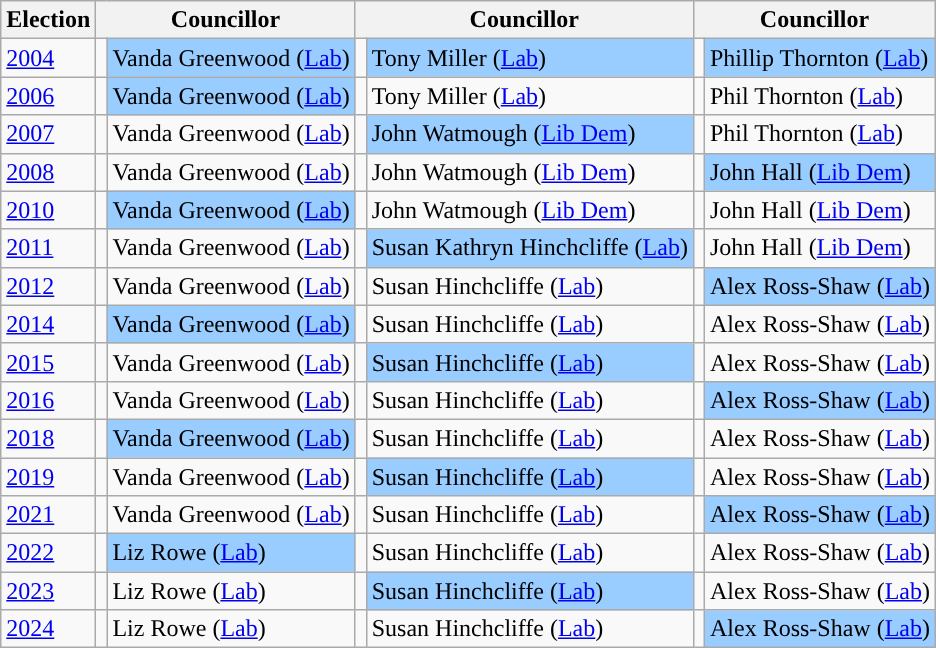<table class="wikitable">
<tr>
<th>Election</th>
<th colspan="2">Councillor</th>
<th colspan="2">Councillor</th>
<th colspan="2">Councillor</th>
</tr>
<tr>
<td><a href='#'>2004</a></td>
<td style="background-color: "></td>
<td bgcolor="#99CCFF">Vanda Greenwood (<a href='#'>Lab</a>)</td>
<td style="background-color: "></td>
<td bgcolor="#99CCFF">Tony Miller (<a href='#'>Lab</a>)</td>
<td style="background-color: "></td>
<td bgcolor="#99CCFF">Phillip Thornton (<a href='#'>Lab</a>)</td>
</tr>
<tr>
<td><a href='#'>2006</a></td>
<td style="background-color: "></td>
<td bgcolor="#99CCFF">Vanda Greenwood (<a href='#'>Lab</a>)</td>
<td style="background-color: "></td>
<td>Tony Miller (<a href='#'>Lab</a>)</td>
<td style="background-color: "></td>
<td>Phil Thornton (<a href='#'>Lab</a>)</td>
</tr>
<tr>
<td><a href='#'>2007</a></td>
<td style="background-color: "></td>
<td>Vanda Greenwood (<a href='#'>Lab</a>)</td>
<td style="background-color: "></td>
<td bgcolor="#99CCFF">John Watmough (<a href='#'>Lib Dem</a>)</td>
<td style="background-color: "></td>
<td>Phil Thornton (<a href='#'>Lab</a>)</td>
</tr>
<tr>
<td><a href='#'>2008</a></td>
<td style="background-color: "></td>
<td>Vanda Greenwood (<a href='#'>Lab</a>)</td>
<td style="background-color: "></td>
<td>John Watmough (<a href='#'>Lib Dem</a>)</td>
<td style="background-color: "></td>
<td bgcolor="#99CCFF">John Hall (<a href='#'>Lib Dem</a>)</td>
</tr>
<tr>
<td><a href='#'>2010</a></td>
<td style="background-color: "></td>
<td bgcolor="#99CCFF">Vanda Greenwood (<a href='#'>Lab</a>)</td>
<td style="background-color: "></td>
<td>John Watmough (<a href='#'>Lib Dem</a>)</td>
<td style="background-color: "></td>
<td>John Hall (<a href='#'>Lib Dem</a>)</td>
</tr>
<tr>
<td><a href='#'>2011</a></td>
<td style="background-color: "></td>
<td>Vanda Greenwood (<a href='#'>Lab</a>)</td>
<td style="background-color: "></td>
<td bgcolor="#99CCFF">Susan Kathryn Hinchcliffe (<a href='#'>Lab</a>)</td>
<td style="background-color: "></td>
<td>John Hall (<a href='#'>Lib Dem</a>)</td>
</tr>
<tr>
<td><a href='#'>2012</a></td>
<td style="background-color: "></td>
<td>Vanda Greenwood (<a href='#'>Lab</a>)</td>
<td style="background-color: "></td>
<td>Susan Hinchcliffe (<a href='#'>Lab</a>)</td>
<td style="background-color: "></td>
<td bgcolor="#99CCFF">Alex Ross-Shaw (<a href='#'>Lab</a>)</td>
</tr>
<tr>
<td><a href='#'>2014</a></td>
<td style="background-color: "></td>
<td bgcolor="#99CCFF">Vanda Greenwood (<a href='#'>Lab</a>)</td>
<td style="background-color: "></td>
<td>Susan Hinchcliffe (<a href='#'>Lab</a>)</td>
<td style="background-color: "></td>
<td>Alex Ross-Shaw (<a href='#'>Lab</a>)</td>
</tr>
<tr>
<td><a href='#'>2015</a></td>
<td style="background-color: "></td>
<td>Vanda Greenwood (<a href='#'>Lab</a>)</td>
<td style="background-color: "></td>
<td bgcolor="#99CCFF">Susan Hinchcliffe (<a href='#'>Lab</a>)</td>
<td style="background-color: "></td>
<td>Alex Ross-Shaw (<a href='#'>Lab</a>)</td>
</tr>
<tr>
<td><a href='#'>2016</a></td>
<td style="background-color: "></td>
<td>Vanda Greenwood (<a href='#'>Lab</a>)</td>
<td style="background-color: "></td>
<td>Susan Hinchcliffe (<a href='#'>Lab</a>)</td>
<td style="background-color: "></td>
<td bgcolor="#99CCFF">Alex Ross-Shaw (<a href='#'>Lab</a>)</td>
</tr>
<tr>
<td><a href='#'>2018</a></td>
<td style="background-color: "></td>
<td bgcolor="#99CCFF">Vanda Greenwood (<a href='#'>Lab</a>)</td>
<td style="background-color: "></td>
<td>Susan Hinchcliffe (<a href='#'>Lab</a>)</td>
<td style="background-color: "></td>
<td>Alex Ross-Shaw (<a href='#'>Lab</a>)</td>
</tr>
<tr>
<td><a href='#'>2019</a></td>
<td style="background-color: "></td>
<td>Vanda Greenwood (<a href='#'>Lab</a>)</td>
<td style="background-color: "></td>
<td bgcolor="#99CCFF">Susan Hinchcliffe (<a href='#'>Lab</a>)</td>
<td style="background-color: "></td>
<td>Alex Ross-Shaw (<a href='#'>Lab</a>)</td>
</tr>
<tr>
<td><a href='#'>2021</a></td>
<td style="background-color: "></td>
<td>Vanda Greenwood (<a href='#'>Lab</a>)</td>
<td style="background-color: "></td>
<td>Susan Hinchcliffe (<a href='#'>Lab</a>)</td>
<td style="background-color: "></td>
<td bgcolor="#99CCFF">Alex Ross-Shaw (<a href='#'>Lab</a>)</td>
</tr>
<tr>
<td><a href='#'>2022</a></td>
<td style="background-color: "></td>
<td bgcolor="#99CCFF">Liz Rowe (<a href='#'>Lab</a>)</td>
<td style="background-color: "></td>
<td>Susan Hinchcliffe (<a href='#'>Lab</a>)</td>
<td style="background-color: "></td>
<td>Alex Ross-Shaw (<a href='#'>Lab</a>)</td>
</tr>
<tr>
<td><a href='#'>2023</a></td>
<td style="background-color: "></td>
<td>Liz Rowe (<a href='#'>Lab</a>)</td>
<td style="background-color: "></td>
<td bgcolor="#99CCFF">Susan Hinchcliffe (<a href='#'>Lab</a>)</td>
<td style="background-color: "></td>
<td>Alex Ross-Shaw (<a href='#'>Lab</a>)</td>
</tr>
<tr>
<td><a href='#'>2024</a></td>
<td style="background-color: "></td>
<td>Liz Rowe (<a href='#'>Lab</a>)</td>
<td style="background-color: "></td>
<td>Susan Hinchcliffe (<a href='#'>Lab</a>)</td>
<td style="background-color: "></td>
<td bgcolor="#99CCFF">Alex Ross-Shaw (<a href='#'>Lab</a>)</td>
</tr>
</table>
